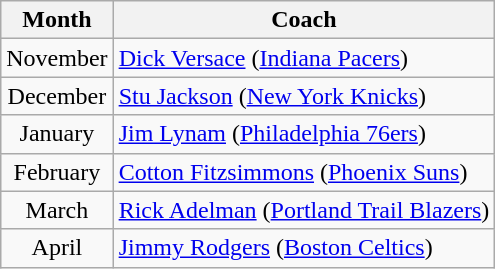<table class="wikitable">
<tr>
<th>Month</th>
<th>Coach</th>
</tr>
<tr>
<td align=center>November</td>
<td><a href='#'>Dick Versace</a> (<a href='#'>Indiana Pacers</a>)</td>
</tr>
<tr>
<td align=center>December</td>
<td><a href='#'>Stu Jackson</a> (<a href='#'>New York Knicks</a>)</td>
</tr>
<tr>
<td align=center>January</td>
<td><a href='#'>Jim Lynam</a> (<a href='#'>Philadelphia 76ers</a>)</td>
</tr>
<tr>
<td align=center>February</td>
<td><a href='#'>Cotton Fitzsimmons</a> (<a href='#'>Phoenix Suns</a>)</td>
</tr>
<tr>
<td align=center>March</td>
<td><a href='#'>Rick Adelman</a> (<a href='#'>Portland Trail Blazers</a>)</td>
</tr>
<tr>
<td align=center>April</td>
<td><a href='#'>Jimmy Rodgers</a> (<a href='#'>Boston Celtics</a>)</td>
</tr>
</table>
